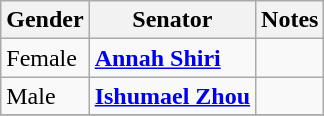<table class="wikitable sortable" id="senate-members">
<tr>
<th>Gender</th>
<th><strong>Senator</strong></th>
<th>Notes</th>
</tr>
<tr>
<td>Female</td>
<td data-sort-value="Shiri Annah"><strong><a href='#'>Annah Shiri</a></strong></td>
<td></td>
</tr>
<tr>
<td>Male</td>
<td data-sort-value="Zhou Ishumael"><strong><a href='#'>Ishumael Zhou</a></strong></td>
<td></td>
</tr>
<tr>
</tr>
</table>
